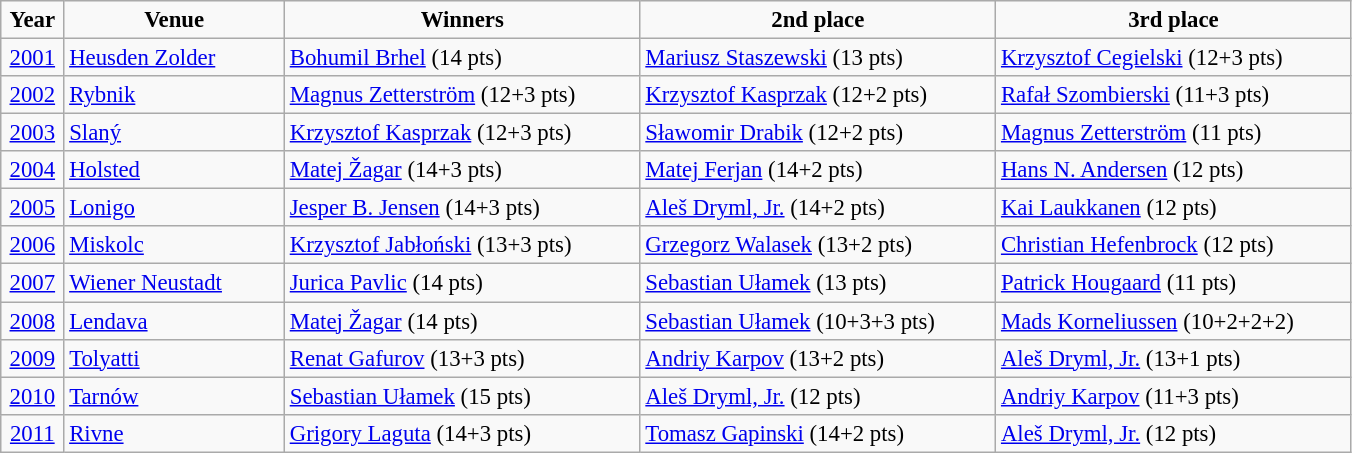<table class="wikitable" style="font-size: 95%">
<tr align=center>
<td width=35px  ><strong>Year</strong></td>
<td width=140px ><strong>Venue</strong></td>
<td width=230px ><strong>Winners</strong></td>
<td width=230px ><strong>2nd place</strong></td>
<td width=230px ><strong>3rd place</strong></td>
</tr>
<tr>
<td align=center><a href='#'>2001</a></td>
<td> <a href='#'>Heusden Zolder</a></td>
<td> <a href='#'>Bohumil Brhel</a> (14 pts)</td>
<td> <a href='#'>Mariusz Staszewski</a> (13 pts)</td>
<td> <a href='#'>Krzysztof Cegielski</a> (12+3 pts)</td>
</tr>
<tr>
<td align=center><a href='#'>2002</a></td>
<td> <a href='#'>Rybnik</a></td>
<td> <a href='#'>Magnus Zetterström</a> (12+3 pts)</td>
<td> <a href='#'>Krzysztof Kasprzak</a> (12+2 pts)</td>
<td> <a href='#'>Rafał Szombierski</a> (11+3 pts)</td>
</tr>
<tr>
<td align=center><a href='#'>2003</a></td>
<td> <a href='#'>Slaný</a></td>
<td> <a href='#'>Krzysztof Kasprzak</a> (12+3 pts)</td>
<td> <a href='#'>Sławomir Drabik</a> (12+2 pts)</td>
<td> <a href='#'>Magnus Zetterström</a> (11 pts)</td>
</tr>
<tr>
<td align=center><a href='#'>2004</a></td>
<td> <a href='#'>Holsted</a></td>
<td> <a href='#'>Matej Žagar</a> (14+3 pts)</td>
<td> <a href='#'>Matej Ferjan</a> (14+2 pts)</td>
<td> <a href='#'>Hans N. Andersen</a> (12 pts)</td>
</tr>
<tr>
<td align=center><a href='#'>2005</a></td>
<td> <a href='#'>Lonigo</a></td>
<td> <a href='#'>Jesper B. Jensen</a> (14+3 pts)</td>
<td> <a href='#'>Aleš Dryml, Jr.</a> (14+2 pts)</td>
<td> <a href='#'>Kai Laukkanen</a> (12 pts)</td>
</tr>
<tr>
<td align=center><a href='#'>2006</a></td>
<td> <a href='#'>Miskolc</a></td>
<td> <a href='#'>Krzysztof Jabłoński</a> (13+3 pts)</td>
<td> <a href='#'>Grzegorz Walasek</a> (13+2 pts)</td>
<td> <a href='#'>Christian Hefenbrock</a> (12 pts)</td>
</tr>
<tr>
<td align=center><a href='#'>2007</a></td>
<td> <a href='#'>Wiener Neustadt</a></td>
<td> <a href='#'>Jurica Pavlic</a> (14 pts)</td>
<td> <a href='#'>Sebastian Ułamek</a> (13 pts)</td>
<td> <a href='#'>Patrick Hougaard</a> (11 pts)</td>
</tr>
<tr>
<td align=center><a href='#'>2008</a></td>
<td> <a href='#'>Lendava</a></td>
<td> <a href='#'>Matej Žagar</a> (14 pts)</td>
<td> <a href='#'>Sebastian Ułamek</a> (10+3+3 pts)</td>
<td> <a href='#'>Mads Korneliussen</a> (10+2+2+2)</td>
</tr>
<tr>
<td align=center><a href='#'>2009</a></td>
<td> <a href='#'>Tolyatti</a></td>
<td> <a href='#'>Renat Gafurov</a> (13+3 pts)</td>
<td> <a href='#'>Andriy Karpov</a> (13+2 pts)</td>
<td> <a href='#'>Aleš Dryml, Jr.</a> (13+1 pts)</td>
</tr>
<tr>
<td align=center><a href='#'>2010</a></td>
<td> <a href='#'>Tarnów</a></td>
<td> <a href='#'>Sebastian Ułamek</a> (15 pts)</td>
<td> <a href='#'>Aleš Dryml, Jr.</a> (12 pts)</td>
<td> <a href='#'>Andriy Karpov</a> (11+3 pts)</td>
</tr>
<tr>
<td align=center><a href='#'>2011</a></td>
<td> <a href='#'>Rivne</a></td>
<td> <a href='#'>Grigory Laguta</a> (14+3 pts)</td>
<td> <a href='#'>Tomasz Gapinski</a> (14+2 pts)</td>
<td> <a href='#'>Aleš Dryml, Jr.</a> (12 pts)</td>
</tr>
</table>
